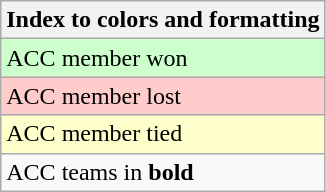<table class="wikitable">
<tr>
<th>Index to colors and formatting</th>
</tr>
<tr style="background:#cfc;">
<td>ACC member won</td>
</tr>
<tr style="background:#fcc;">
<td>ACC member lost</td>
</tr>
<tr style="background:#ffc;">
<td>ACC member tied</td>
</tr>
<tr>
<td>ACC teams in <strong>bold</strong></td>
</tr>
</table>
